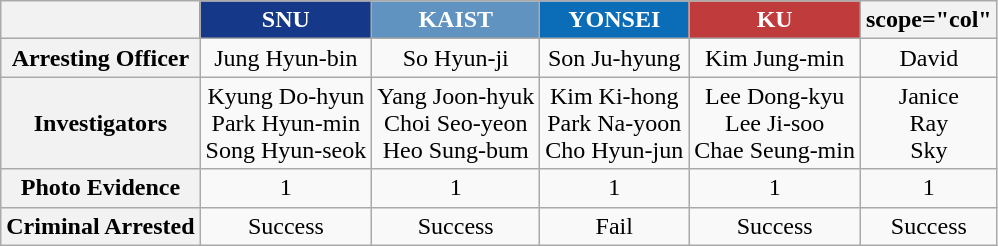<table class="wikitable" style="text-align:center">
<tr>
<th scope="col"></th>
<th scope="col" style="background-color:#153888; color:white">SNU</th>
<th scope="col" style="background-color:#6093BF; color:white">KAIST</th>
<th scope="col" style="background-color:#0B6DB7; color:white">YONSEI</th>
<th scope="col" style="background-color:#BF3B3C; color:white">KU</th>
<th>scope="col"  </th>
</tr>
<tr>
<th scope="row">Arresting Officer</th>
<td>Jung Hyun-bin</td>
<td>So Hyun-ji</td>
<td>Son Ju-hyung</td>
<td>Kim Jung-min</td>
<td>David</td>
</tr>
<tr>
<th scope="row">Investigators</th>
<td>Kyung Do-hyun<br>Park Hyun-min<br>Song Hyun-seok</td>
<td>Yang Joon-hyuk<br>Choi Seo-yeon<br>Heo Sung-bum</td>
<td>Kim Ki-hong<br>Park Na-yoon<br>Cho Hyun-jun</td>
<td>Lee Dong-kyu<br>Lee Ji-soo<br>Chae Seung-min</td>
<td>Janice<br>Ray<br>Sky</td>
</tr>
<tr>
<th scope="row">Photo Evidence</th>
<td>1</td>
<td>1</td>
<td>1</td>
<td>1</td>
<td>1</td>
</tr>
<tr>
<th scope="row">Criminal Arrested</th>
<td>Success</td>
<td>Success</td>
<td>Fail</td>
<td>Success</td>
<td>Success</td>
</tr>
</table>
